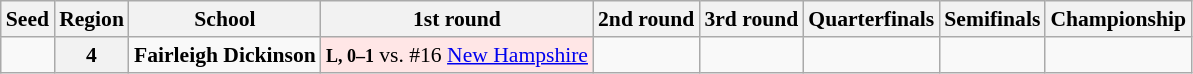<table class="sortable wikitable" style="white-space:nowrap; font-size:90%;">
<tr>
<th>Seed</th>
<th>Region</th>
<th>School</th>
<th>1st round</th>
<th>2nd round</th>
<th>3rd round</th>
<th>Quarterfinals</th>
<th>Semifinals</th>
<th>Championship</th>
</tr>
<tr>
<td></td>
<th>4</th>
<td><strong>Fairleigh Dickinson</strong></td>
<td style="background:#FFE6E6;"><small><strong>L, 0–1</strong></small> vs. #16 <a href='#'>New Hampshire</a></td>
<td></td>
<td></td>
<td></td>
<td></td>
</tr>
</table>
